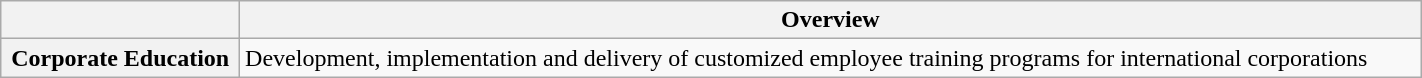<table class="wikitable" style="width: 75%">
<tr>
<th></th>
<th>Overview</th>
</tr>
<tr>
<th>Corporate Education</th>
<td>Development, implementation and delivery of customized employee training programs for international corporations</td>
</tr>
</table>
